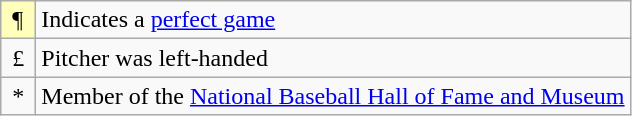<table class="wikitable" border="1">
<tr>
<td bgcolor="#ffffbb"> ¶ </td>
<td>Indicates a <a href='#'>perfect game</a></td>
</tr>
<tr>
<td> £ </td>
<td>Pitcher was left-handed</td>
</tr>
<tr>
<td> * </td>
<td>Member of the <a href='#'>National Baseball Hall of Fame and Museum</a></td>
</tr>
</table>
